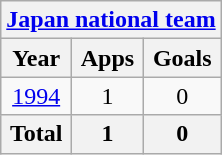<table class="wikitable" style="text-align:center">
<tr>
<th colspan=3><a href='#'>Japan national team</a></th>
</tr>
<tr>
<th>Year</th>
<th>Apps</th>
<th>Goals</th>
</tr>
<tr>
<td><a href='#'>1994</a></td>
<td>1</td>
<td>0</td>
</tr>
<tr>
<th>Total</th>
<th>1</th>
<th>0</th>
</tr>
</table>
